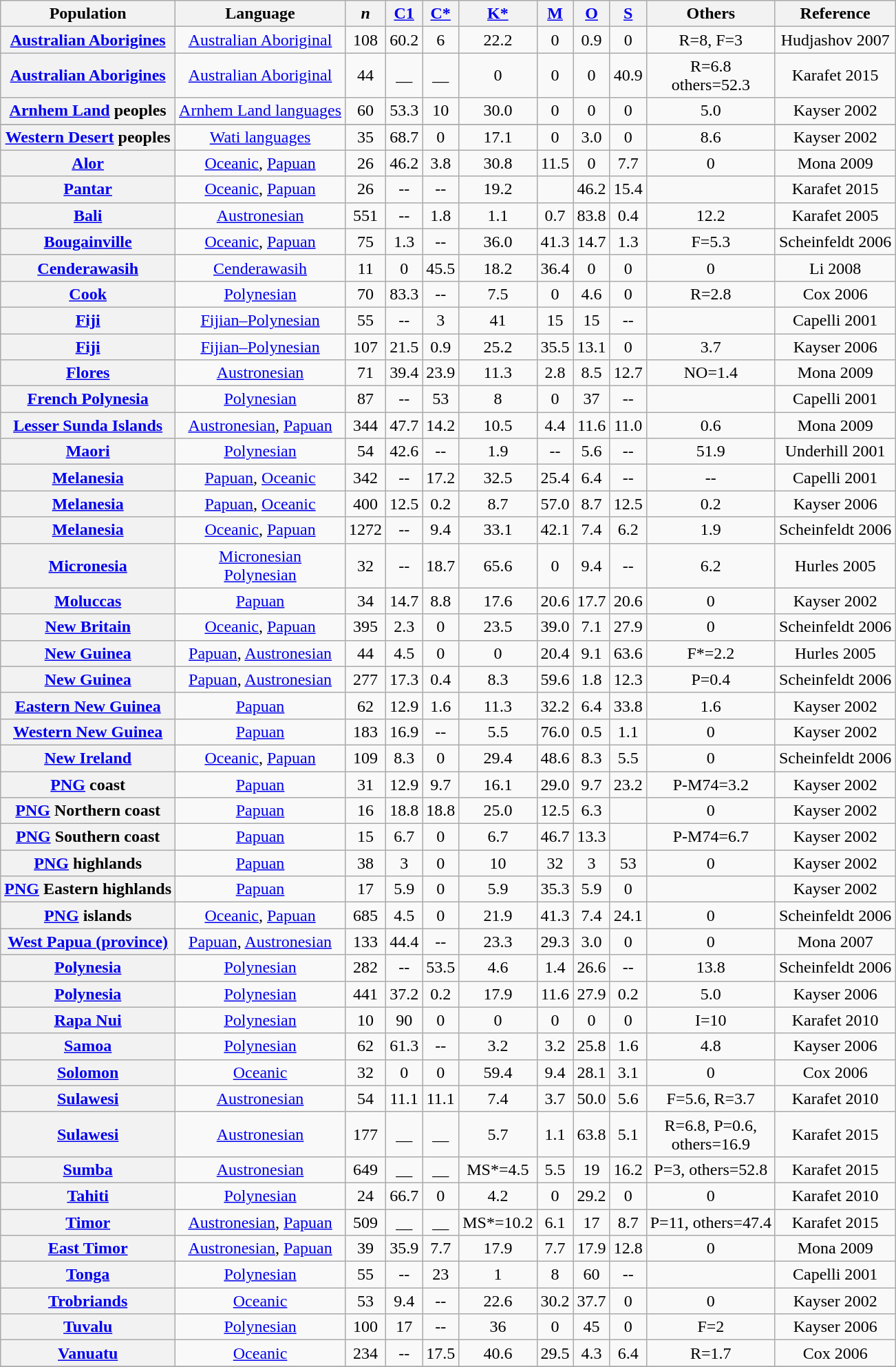<table class="wikitable sortable" style="text-align:center; font-size: 100%">
<tr>
<th>Population</th>
<th>Language</th>
<th><em>n</em></th>
<th data-sort-type="number"><a href='#'>C1</a></th>
<th data-sort-type="number"><a href='#'>C*</a></th>
<th><a href='#'>K*</a></th>
<th><a href='#'>M</a></th>
<th><a href='#'>O</a></th>
<th><a href='#'>S</a></th>
<th data-sort-type="number">Others</th>
<th>Reference</th>
</tr>
<tr>
<th><a href='#'>Australian Aborigines</a></th>
<td><a href='#'>Australian Aboriginal</a></td>
<td>108</td>
<td>60.2</td>
<td>6</td>
<td>22.2</td>
<td>0</td>
<td>0.9</td>
<td>0</td>
<td data-sort-value="11">R=8, F=3</td>
<td>Hudjashov 2007</td>
</tr>
<tr>
<th><a href='#'>Australian Aborigines</a></th>
<td><a href='#'>Australian Aboriginal</a></td>
<td>44</td>
<td>__</td>
<td>__</td>
<td>0</td>
<td>0</td>
<td>0</td>
<td>40.9</td>
<td>R=6.8<br>others=52.3</td>
<td>Karafet 2015</td>
</tr>
<tr>
<th><a href='#'>Arnhem Land</a> peoples</th>
<td><a href='#'>Arnhem Land languages</a></td>
<td>60</td>
<td>53.3</td>
<td>10</td>
<td>30.0</td>
<td>0</td>
<td>0</td>
<td>0</td>
<td>5.0</td>
<td>Kayser 2002</td>
</tr>
<tr>
</tr>
<tr>
<th><a href='#'>Western Desert</a> peoples</th>
<td><a href='#'>Wati languages</a></td>
<td>35</td>
<td>68.7</td>
<td>0</td>
<td>17.1</td>
<td>0</td>
<td>3.0</td>
<td>0</td>
<td>8.6</td>
<td>Kayser 2002</td>
</tr>
<tr>
<th><a href='#'>Alor</a></th>
<td><a href='#'>Oceanic</a>, <a href='#'>Papuan</a></td>
<td>26</td>
<td>46.2</td>
<td>3.8</td>
<td>30.8</td>
<td>11.5</td>
<td>0</td>
<td>7.7</td>
<td>0</td>
<td>Mona 2009</td>
</tr>
<tr>
<th><a href='#'>Pantar</a></th>
<td><a href='#'> Oceanic</a>, <a href='#'>Papuan</a></td>
<td>26</td>
<td>--</td>
<td>--</td>
<td>19.2</td>
<td></td>
<td>46.2</td>
<td>15.4</td>
<td></td>
<td>Karafet 2015</td>
</tr>
<tr>
<th><a href='#'>Bali</a></th>
<td><a href='#'>Austronesian</a></td>
<td>551</td>
<td>--</td>
<td>1.8</td>
<td>1.1</td>
<td>0.7</td>
<td>83.8</td>
<td>0.4</td>
<td>12.2</td>
<td>Karafet 2005</td>
</tr>
<tr>
<th><a href='#'>Bougainville</a></th>
<td><a href='#'>Oceanic</a>, <a href='#'>Papuan</a></td>
<td>75</td>
<td>1.3</td>
<td>--</td>
<td>36.0</td>
<td>41.3</td>
<td>14.7</td>
<td>1.3</td>
<td data-sort-value="5.3">F=5.3</td>
<td>Scheinfeldt 2006</td>
</tr>
<tr>
<th><a href='#'>Cenderawasih</a></th>
<td><a href='#'>Cenderawasih</a></td>
<td>11</td>
<td>0</td>
<td>45.5</td>
<td>18.2</td>
<td>36.4</td>
<td>0</td>
<td>0</td>
<td>0</td>
<td>Li 2008</td>
</tr>
<tr>
<th><a href='#'>Cook</a></th>
<td><a href='#'>Polynesian</a></td>
<td>70</td>
<td>83.3</td>
<td>--</td>
<td>7.5</td>
<td>0</td>
<td>4.6</td>
<td>0</td>
<td data-sort-value="2.8">R=2.8</td>
<td>Cox 2006</td>
</tr>
<tr>
<th><a href='#'>Fiji</a></th>
<td><a href='#'>Fijian–Polynesian</a></td>
<td>55</td>
<td>--</td>
<td>3</td>
<td>41</td>
<td>15</td>
<td>15</td>
<td>--</td>
<td></td>
<td>Capelli 2001</td>
</tr>
<tr>
<th><a href='#'>Fiji</a></th>
<td><a href='#'>Fijian–Polynesian</a></td>
<td>107</td>
<td>21.5</td>
<td>0.9</td>
<td>25.2</td>
<td>35.5</td>
<td>13.1</td>
<td>0</td>
<td>3.7</td>
<td>Kayser 2006</td>
</tr>
<tr>
<th><a href='#'>Flores</a></th>
<td><a href='#'>Austronesian</a></td>
<td>71</td>
<td>39.4</td>
<td>23.9</td>
<td>11.3</td>
<td>2.8</td>
<td>8.5</td>
<td>12.7</td>
<td data-sort-value="1.4">NO=1.4</td>
<td>Mona 2009</td>
</tr>
<tr>
<th><a href='#'>French Polynesia</a></th>
<td><a href='#'>Polynesian</a></td>
<td>87</td>
<td>--</td>
<td>53</td>
<td>8</td>
<td>0</td>
<td>37</td>
<td>--</td>
<td></td>
<td>Capelli 2001</td>
</tr>
<tr>
<th><a href='#'>Lesser Sunda Islands</a></th>
<td><a href='#'>Austronesian</a>, <a href='#'>Papuan</a></td>
<td>344</td>
<td>47.7</td>
<td>14.2</td>
<td>10.5</td>
<td>4.4</td>
<td>11.6</td>
<td>11.0</td>
<td>0.6</td>
<td>Mona 2009</td>
</tr>
<tr>
<th><a href='#'>Maori</a></th>
<td><a href='#'>Polynesian</a></td>
<td>54</td>
<td>42.6</td>
<td>--</td>
<td>1.9</td>
<td>--</td>
<td>5.6</td>
<td>--</td>
<td>51.9</td>
<td>Underhill 2001</td>
</tr>
<tr>
<th><a href='#'>Melanesia</a></th>
<td><a href='#'>Papuan</a>, <a href='#'>Oceanic</a></td>
<td>342</td>
<td>--</td>
<td>17.2</td>
<td>32.5</td>
<td>25.4</td>
<td>6.4</td>
<td>--</td>
<td>--</td>
<td>Capelli 2001</td>
</tr>
<tr>
<th><a href='#'>Melanesia</a></th>
<td><a href='#'>Papuan</a>, <a href='#'>Oceanic</a></td>
<td>400</td>
<td>12.5</td>
<td>0.2</td>
<td>8.7</td>
<td>57.0</td>
<td>8.7</td>
<td>12.5</td>
<td>0.2</td>
<td>Kayser 2006</td>
</tr>
<tr>
<th><a href='#'>Melanesia</a></th>
<td><a href='#'>Oceanic</a>, <a href='#'>Papuan</a></td>
<td>1272</td>
<td>--</td>
<td>9.4</td>
<td>33.1</td>
<td>42.1</td>
<td>7.4</td>
<td>6.2</td>
<td>1.9</td>
<td>Scheinfeldt 2006</td>
</tr>
<tr>
<th><a href='#'>Micronesia</a></th>
<td><a href='#'>Micronesian</a><br><a href='#'>Polynesian</a></td>
<td>32</td>
<td>--</td>
<td>18.7</td>
<td>65.6</td>
<td>0</td>
<td>9.4</td>
<td>--</td>
<td>6.2</td>
<td>Hurles 2005</td>
</tr>
<tr>
<th><a href='#'>Moluccas</a></th>
<td><a href='#'>Papuan</a></td>
<td>34</td>
<td>14.7</td>
<td>8.8</td>
<td>17.6</td>
<td>20.6</td>
<td>17.7</td>
<td>20.6</td>
<td>0</td>
<td>Kayser 2002</td>
</tr>
<tr>
<th><a href='#'>New Britain</a></th>
<td><a href='#'>Oceanic</a>, <a href='#'>Papuan</a></td>
<td>395</td>
<td>2.3</td>
<td>0</td>
<td>23.5</td>
<td>39.0</td>
<td>7.1</td>
<td>27.9</td>
<td>0</td>
<td>Scheinfeldt 2006</td>
</tr>
<tr>
<th><a href='#'>New Guinea</a></th>
<td><a href='#'>Papuan</a>, <a href='#'>Austronesian</a></td>
<td>44</td>
<td>4.5</td>
<td>0</td>
<td>0</td>
<td>20.4</td>
<td>9.1</td>
<td>63.6</td>
<td>F*=2.2</td>
<td>Hurles 2005</td>
</tr>
<tr>
<th><a href='#'>New Guinea</a></th>
<td><a href='#'>Papuan</a>, <a href='#'>Austronesian</a></td>
<td>277</td>
<td>17.3</td>
<td>0.4</td>
<td>8.3</td>
<td>59.6</td>
<td>1.8</td>
<td>12.3</td>
<td>P=0.4</td>
<td>Scheinfeldt 2006</td>
</tr>
<tr>
<th><a href='#'>Eastern New Guinea</a></th>
<td><a href='#'>Papuan</a></td>
<td>62</td>
<td>12.9</td>
<td>1.6</td>
<td>11.3</td>
<td>32.2</td>
<td>6.4</td>
<td>33.8</td>
<td>1.6</td>
<td>Kayser 2002</td>
</tr>
<tr>
<th><a href='#'>Western New Guinea</a></th>
<td><a href='#'>Papuan</a></td>
<td>183</td>
<td>16.9</td>
<td>--</td>
<td>5.5</td>
<td>76.0</td>
<td>0.5</td>
<td>1.1</td>
<td>0</td>
<td>Kayser 2002</td>
</tr>
<tr>
<th><a href='#'>New Ireland</a></th>
<td><a href='#'>Oceanic</a>, <a href='#'>Papuan</a></td>
<td>109</td>
<td>8.3</td>
<td>0</td>
<td>29.4</td>
<td>48.6</td>
<td>8.3</td>
<td>5.5</td>
<td>0</td>
<td>Scheinfeldt 2006</td>
</tr>
<tr>
<th><a href='#'>PNG</a> coast</th>
<td><a href='#'>Papuan</a></td>
<td>31</td>
<td>12.9</td>
<td>9.7</td>
<td>16.1</td>
<td>29.0</td>
<td>9.7</td>
<td>23.2</td>
<td>P-M74=3.2</td>
<td>Kayser 2002</td>
</tr>
<tr>
<th><a href='#'>PNG</a> Northern coast</th>
<td><a href='#'>Papuan</a></td>
<td>16</td>
<td>18.8</td>
<td>18.8</td>
<td>25.0</td>
<td>12.5</td>
<td>6.3</td>
<td></td>
<td>0</td>
<td>Kayser 2002</td>
</tr>
<tr>
<th><a href='#'>PNG</a> Southern coast</th>
<td><a href='#'>Papuan</a></td>
<td>15</td>
<td>6.7</td>
<td>0</td>
<td>6.7</td>
<td>46.7</td>
<td>13.3</td>
<td></td>
<td>P-M74=6.7</td>
<td>Kayser 2002</td>
</tr>
<tr>
<th><a href='#'>PNG</a> highlands</th>
<td><a href='#'>Papuan</a></td>
<td>38</td>
<td>3</td>
<td>0</td>
<td>10</td>
<td>32</td>
<td>3</td>
<td>53</td>
<td>0</td>
<td>Kayser 2002</td>
</tr>
<tr>
<th><a href='#'>PNG</a> Eastern highlands</th>
<td><a href='#'>Papuan</a></td>
<td>17</td>
<td>5.9</td>
<td>0</td>
<td>5.9</td>
<td>35.3</td>
<td>5.9</td>
<td>0</td>
<td></td>
<td>Kayser 2002</td>
</tr>
<tr>
<th><a href='#'>PNG</a> islands</th>
<td><a href='#'>Oceanic</a>, <a href='#'>Papuan</a></td>
<td>685</td>
<td>4.5</td>
<td>0</td>
<td>21.9</td>
<td>41.3</td>
<td>7.4</td>
<td>24.1</td>
<td>0</td>
<td>Scheinfeldt 2006</td>
</tr>
<tr>
<th><a href='#'>West Papua (province)</a></th>
<td><a href='#'>Papuan</a>, <a href='#'>Austronesian</a></td>
<td>133</td>
<td>44.4</td>
<td>--</td>
<td>23.3</td>
<td>29.3</td>
<td>3.0</td>
<td>0</td>
<td>0</td>
<td>Mona 2007</td>
</tr>
<tr>
<th><a href='#'>Polynesia</a></th>
<td><a href='#'>Polynesian</a></td>
<td>282</td>
<td>--</td>
<td>53.5</td>
<td>4.6</td>
<td>1.4</td>
<td>26.6</td>
<td>--</td>
<td>13.8</td>
<td>Scheinfeldt 2006</td>
</tr>
<tr>
<th><a href='#'>Polynesia</a></th>
<td><a href='#'>Polynesian</a></td>
<td>441</td>
<td>37.2</td>
<td>0.2</td>
<td>17.9</td>
<td>11.6</td>
<td>27.9</td>
<td>0.2</td>
<td>5.0</td>
<td>Kayser 2006</td>
</tr>
<tr>
<th><a href='#'>Rapa Nui</a></th>
<td><a href='#'>Polynesian</a></td>
<td>10</td>
<td>90</td>
<td>0</td>
<td>0</td>
<td>0</td>
<td>0</td>
<td>0</td>
<td>I=10</td>
<td>Karafet 2010</td>
</tr>
<tr>
<th><a href='#'>Samoa</a></th>
<td><a href='#'>Polynesian</a></td>
<td>62</td>
<td>61.3</td>
<td>--</td>
<td>3.2</td>
<td>3.2</td>
<td>25.8</td>
<td>1.6</td>
<td>4.8</td>
<td>Kayser 2006</td>
</tr>
<tr>
<th><a href='#'>Solomon</a></th>
<td><a href='#'>Oceanic</a></td>
<td>32</td>
<td>0</td>
<td>0</td>
<td>59.4</td>
<td>9.4</td>
<td>28.1</td>
<td>3.1</td>
<td>0</td>
<td>Cox 2006</td>
</tr>
<tr>
<th><a href='#'>Sulawesi</a></th>
<td><a href='#'>Austronesian</a></td>
<td>54</td>
<td>11.1</td>
<td>11.1</td>
<td>7.4</td>
<td>3.7</td>
<td>50.0</td>
<td>5.6</td>
<td>F=5.6, R=3.7</td>
<td>Karafet 2010</td>
</tr>
<tr>
<th><a href='#'>Sulawesi</a></th>
<td><a href='#'>Austronesian</a></td>
<td>177</td>
<td>__</td>
<td>__</td>
<td>5.7</td>
<td>1.1</td>
<td>63.8</td>
<td>5.1</td>
<td>R=6.8, P=0.6,<br>others=16.9</td>
<td>Karafet 2015</td>
</tr>
<tr>
<th><a href='#'>Sumba</a></th>
<td><a href='#'>Austronesian</a></td>
<td>649</td>
<td>__</td>
<td>__</td>
<td>MS*=4.5</td>
<td>5.5</td>
<td>19</td>
<td>16.2</td>
<td>P=3, others=52.8</td>
<td>Karafet 2015</td>
</tr>
<tr>
<th><a href='#'>Tahiti</a></th>
<td><a href='#'>Polynesian</a></td>
<td>24</td>
<td>66.7</td>
<td>0</td>
<td>4.2</td>
<td>0</td>
<td>29.2</td>
<td>0</td>
<td>0</td>
<td>Karafet 2010</td>
</tr>
<tr>
<th><a href='#'>Timor</a></th>
<td><a href='#'>Austronesian</a>, <a href='#'>Papuan</a></td>
<td>509</td>
<td>__</td>
<td>__</td>
<td>MS*=10.2</td>
<td>6.1</td>
<td>17</td>
<td>8.7</td>
<td>P=11, others=47.4</td>
<td>Karafet 2015</td>
</tr>
<tr>
<th><a href='#'>East Timor</a></th>
<td><a href='#'>Austronesian</a>, <a href='#'>Papuan</a></td>
<td>39</td>
<td>35.9</td>
<td>7.7</td>
<td>17.9</td>
<td>7.7</td>
<td>17.9</td>
<td>12.8</td>
<td>0</td>
<td>Mona 2009</td>
</tr>
<tr>
<th><a href='#'>Tonga</a></th>
<td><a href='#'>Polynesian</a></td>
<td>55</td>
<td>--</td>
<td>23</td>
<td>1</td>
<td>8</td>
<td>60</td>
<td>--</td>
<td></td>
<td>Capelli 2001</td>
</tr>
<tr>
<th><a href='#'>Trobriands</a></th>
<td><a href='#'>Oceanic</a></td>
<td>53</td>
<td>9.4</td>
<td>--</td>
<td>22.6</td>
<td>30.2</td>
<td>37.7</td>
<td>0</td>
<td>0</td>
<td>Kayser 2002</td>
</tr>
<tr>
<th><a href='#'>Tuvalu</a></th>
<td><a href='#'>Polynesian</a></td>
<td>100</td>
<td>17</td>
<td>--</td>
<td>36</td>
<td>0</td>
<td>45</td>
<td>0</td>
<td data-sort-value="2">F=2</td>
<td>Kayser 2006</td>
</tr>
<tr>
<th><a href='#'>Vanuatu</a></th>
<td><a href='#'>Oceanic</a></td>
<td>234</td>
<td>--</td>
<td>17.5</td>
<td>40.6</td>
<td>29.5</td>
<td>4.3</td>
<td>6.4</td>
<td data-sort-value="1.7">R=1.7</td>
<td>Cox 2006</td>
</tr>
<tr>
</tr>
</table>
